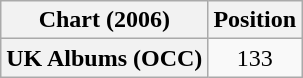<table class="wikitable plainrowheaders" style="text-align:center">
<tr>
<th scope="col">Chart (2006)</th>
<th scope="col">Position</th>
</tr>
<tr>
<th scope="row">UK Albums (OCC)</th>
<td>133</td>
</tr>
</table>
